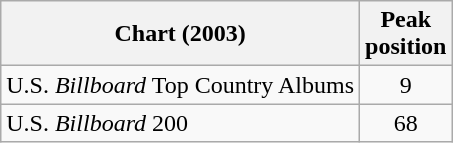<table class="wikitable">
<tr>
<th>Chart (2003)</th>
<th>Peak<br>position</th>
</tr>
<tr>
<td>U.S. <em>Billboard</em> Top Country Albums</td>
<td align="center">9</td>
</tr>
<tr>
<td>U.S. <em>Billboard</em> 200</td>
<td align="center">68</td>
</tr>
</table>
